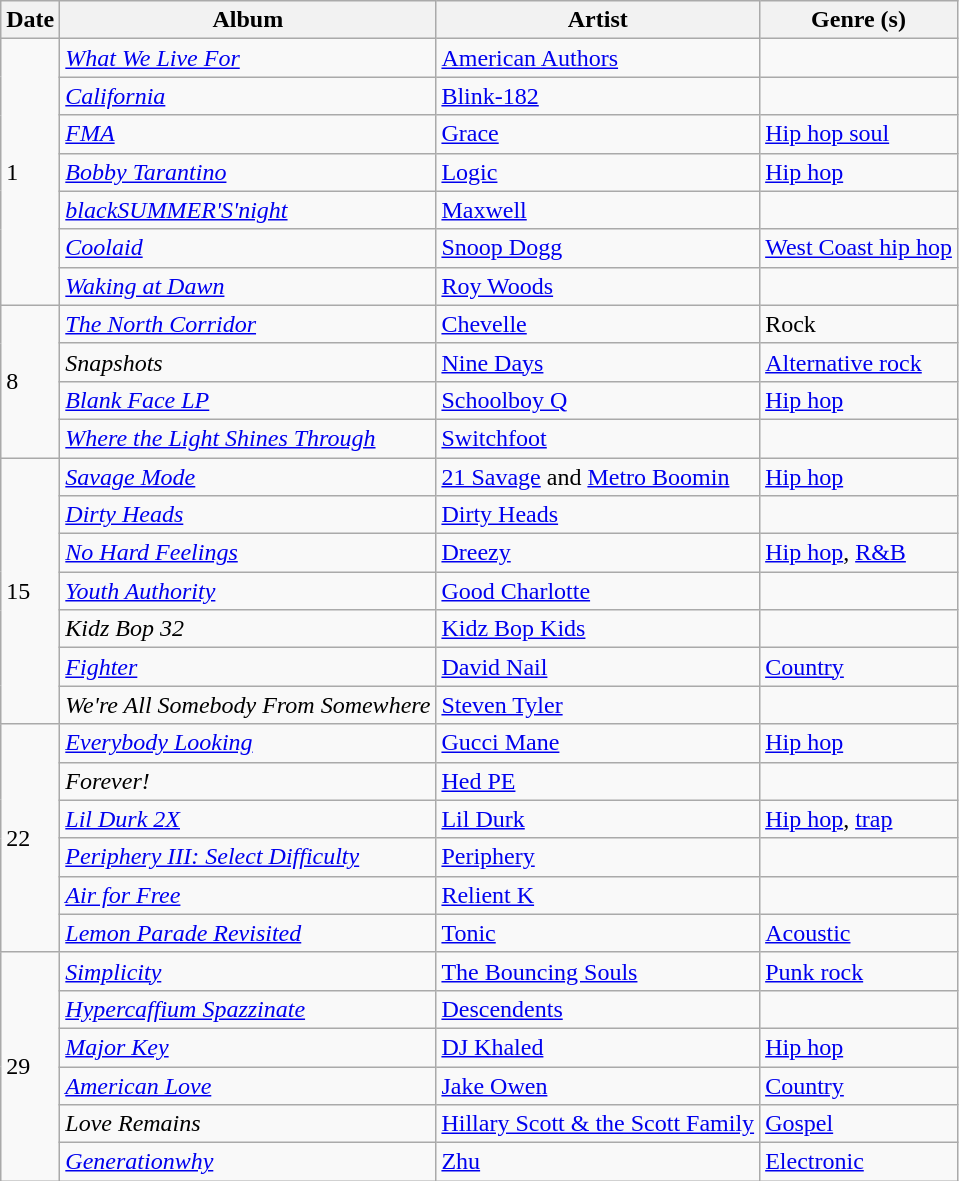<table class="wikitable" style="text-align: left">
<tr>
<th>Date</th>
<th>Album</th>
<th>Artist</th>
<th>Genre (s)</th>
</tr>
<tr>
<td rowspan="7">1</td>
<td><em><a href='#'>What We Live For</a></em></td>
<td><a href='#'>American Authors</a></td>
<td></td>
</tr>
<tr>
<td><em><a href='#'>California</a></em></td>
<td><a href='#'>Blink-182</a></td>
<td></td>
</tr>
<tr>
<td><em><a href='#'>FMA</a></em></td>
<td><a href='#'>Grace</a></td>
<td><a href='#'>Hip hop soul</a></td>
</tr>
<tr>
<td><em><a href='#'>Bobby Tarantino</a></em></td>
<td><a href='#'>Logic</a></td>
<td><a href='#'>Hip hop</a></td>
</tr>
<tr>
<td><em><a href='#'>blackSUMMER'S'night</a></em></td>
<td><a href='#'>Maxwell</a></td>
<td></td>
</tr>
<tr>
<td><em><a href='#'>Coolaid</a></em></td>
<td><a href='#'>Snoop Dogg</a></td>
<td><a href='#'>West Coast hip hop</a></td>
</tr>
<tr>
<td><em><a href='#'>Waking at Dawn</a></em></td>
<td><a href='#'>Roy Woods</a></td>
<td></td>
</tr>
<tr>
<td rowspan="4">8</td>
<td><em><a href='#'>The North Corridor</a></em></td>
<td><a href='#'>Chevelle</a></td>
<td>Rock</td>
</tr>
<tr>
<td><em>Snapshots</em></td>
<td><a href='#'>Nine Days</a></td>
<td><a href='#'>Alternative rock</a></td>
</tr>
<tr>
<td><em><a href='#'>Blank Face LP</a></em></td>
<td><a href='#'>Schoolboy Q</a></td>
<td><a href='#'>Hip hop</a></td>
</tr>
<tr>
<td><em><a href='#'>Where the Light Shines Through</a></em></td>
<td><a href='#'>Switchfoot</a></td>
<td></td>
</tr>
<tr>
<td rowspan="7">15</td>
<td><em><a href='#'>Savage Mode</a></em></td>
<td><a href='#'>21 Savage</a> and <a href='#'>Metro Boomin</a></td>
<td><a href='#'>Hip hop</a></td>
</tr>
<tr>
<td><em><a href='#'>Dirty Heads</a></em></td>
<td><a href='#'>Dirty Heads</a></td>
<td></td>
</tr>
<tr>
<td><em><a href='#'>No Hard Feelings</a></em></td>
<td><a href='#'>Dreezy</a></td>
<td><a href='#'>Hip hop</a>, <a href='#'>R&B</a></td>
</tr>
<tr>
<td><em><a href='#'>Youth Authority</a></em></td>
<td><a href='#'>Good Charlotte</a></td>
<td></td>
</tr>
<tr>
<td><em>Kidz Bop 32</em></td>
<td><a href='#'>Kidz Bop Kids</a></td>
<td></td>
</tr>
<tr>
<td><em><a href='#'>Fighter</a></em></td>
<td><a href='#'>David Nail</a></td>
<td><a href='#'>Country</a></td>
</tr>
<tr>
<td><em>We're All Somebody From Somewhere</em></td>
<td><a href='#'>Steven Tyler</a></td>
<td></td>
</tr>
<tr>
<td rowspan="6">22</td>
<td><em><a href='#'>Everybody Looking</a></em></td>
<td><a href='#'>Gucci Mane</a></td>
<td><a href='#'>Hip hop</a></td>
</tr>
<tr>
<td><em>Forever!</em></td>
<td><a href='#'>Hed PE</a></td>
<td></td>
</tr>
<tr>
<td><em><a href='#'>Lil Durk 2X</a></em></td>
<td><a href='#'>Lil Durk</a></td>
<td><a href='#'>Hip hop</a>, <a href='#'>trap</a></td>
</tr>
<tr>
<td><em><a href='#'>Periphery III: Select Difficulty</a></em></td>
<td><a href='#'>Periphery</a></td>
<td></td>
</tr>
<tr>
<td><em><a href='#'>Air for Free</a></em></td>
<td><a href='#'>Relient K</a></td>
<td></td>
</tr>
<tr>
<td><em><a href='#'>Lemon Parade Revisited</a></em></td>
<td><a href='#'>Tonic</a></td>
<td><a href='#'>Acoustic</a></td>
</tr>
<tr>
<td rowspan="6">29</td>
<td><em><a href='#'>Simplicity</a></em></td>
<td><a href='#'>The Bouncing Souls</a></td>
<td><a href='#'>Punk rock</a></td>
</tr>
<tr>
<td><em><a href='#'>Hypercaffium Spazzinate</a></em></td>
<td><a href='#'>Descendents</a></td>
<td></td>
</tr>
<tr>
<td><em><a href='#'>Major Key</a></em></td>
<td><a href='#'>DJ Khaled</a></td>
<td><a href='#'>Hip hop</a></td>
</tr>
<tr>
<td><em><a href='#'>American Love</a></em></td>
<td><a href='#'>Jake Owen</a></td>
<td><a href='#'>Country</a></td>
</tr>
<tr>
<td><em>Love Remains</em></td>
<td><a href='#'>Hillary Scott & the Scott Family</a></td>
<td><a href='#'>Gospel</a></td>
</tr>
<tr>
<td><em><a href='#'>Generationwhy</a></em></td>
<td><a href='#'>Zhu</a></td>
<td><a href='#'>Electronic</a></td>
</tr>
</table>
